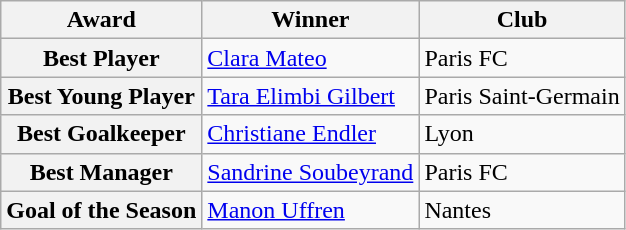<table class="wikitable">
<tr>
<th>Award</th>
<th>Winner</th>
<th>Club</th>
</tr>
<tr>
<th>Best Player</th>
<td> <a href='#'>Clara Mateo</a></td>
<td>Paris FC</td>
</tr>
<tr>
<th>Best Young Player</th>
<td> <a href='#'>Tara Elimbi Gilbert</a></td>
<td>Paris Saint-Germain</td>
</tr>
<tr>
<th>Best Goalkeeper</th>
<td> <a href='#'>Christiane Endler</a></td>
<td>Lyon</td>
</tr>
<tr>
<th>Best Manager</th>
<td> <a href='#'>Sandrine Soubeyrand</a></td>
<td>Paris FC</td>
</tr>
<tr>
<th>Goal of the Season</th>
<td> <a href='#'>Manon Uffren</a></td>
<td>Nantes</td>
</tr>
</table>
